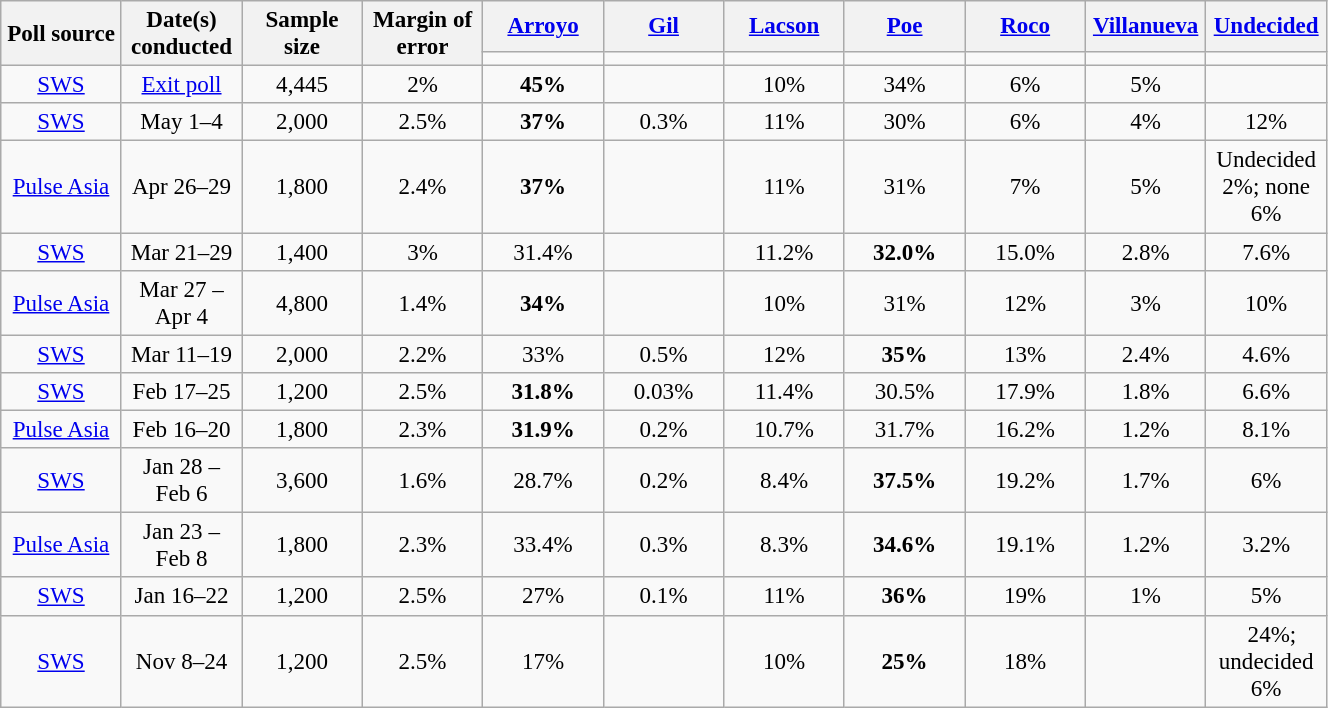<table class="wikitable" style="text-align:center; font-size:96%; width:70%;">
<tr>
<th rowspan="2" style="width:9%;">Poll source</th>
<th rowspan="2" style="width:9%;">Date(s) conducted</th>
<th rowspan="2" style="width:9%;">Sample<br>size</th>
<th rowspan="2" style="width:9%;">Margin of<br>error</th>
<th width=9%><a href='#'>Arroyo</a></th>
<th width=9%><a href='#'>Gil</a></th>
<th width=9%><a href='#'>Lacson</a></th>
<th width=9%><a href='#'>Poe</a></th>
<th width=9%><a href='#'>Roco</a></th>
<th width=9%><a href='#'>Villanueva</a></th>
<th width=9%><a href='#'>Undecided</a></th>
</tr>
<tr>
<td></td>
<td></td>
<td></td>
<td></td>
<td></td>
<td></td>
</tr>
<tr>
<td><a href='#'>SWS</a></td>
<td><a href='#'>Exit poll</a></td>
<td>4,445</td>
<td>2%</td>
<td bgcolor=><strong>45%</strong></td>
<td></td>
<td>10%</td>
<td>34%</td>
<td>6%</td>
<td>5%</td>
<td></td>
</tr>
<tr>
<td><a href='#'>SWS</a></td>
<td>May 1–4</td>
<td>2,000</td>
<td>2.5%</td>
<td bgcolor=><strong>37%</strong></td>
<td>0.3%</td>
<td>11%</td>
<td>30%</td>
<td>6%</td>
<td>4%</td>
<td>12%</td>
</tr>
<tr>
<td><a href='#'>Pulse Asia</a></td>
<td>Apr 26–29</td>
<td>1,800</td>
<td>2.4%</td>
<td bgcolor=><strong>37%</strong></td>
<td></td>
<td>11%</td>
<td>31%</td>
<td>7%</td>
<td>5%</td>
<td>Undecided 2%; none 6%</td>
</tr>
<tr>
<td><a href='#'>SWS</a></td>
<td>Mar 21–29</td>
<td>1,400</td>
<td>3%</td>
<td>31.4%</td>
<td></td>
<td>11.2%</td>
<td bgcolor=><span><strong>32.0%</strong></span></td>
<td>15.0%</td>
<td>2.8%</td>
<td>7.6%</td>
</tr>
<tr>
<td><a href='#'>Pulse Asia</a></td>
<td>Mar 27 – Apr 4</td>
<td>4,800</td>
<td>1.4%</td>
<td bgcolor=><strong>34%</strong></td>
<td></td>
<td>10%</td>
<td>31%</td>
<td>12%</td>
<td>3%</td>
<td>10%</td>
</tr>
<tr>
<td><a href='#'>SWS</a></td>
<td>Mar 11–19</td>
<td>2,000</td>
<td>2.2%</td>
<td>33%</td>
<td>0.5%</td>
<td>12%</td>
<td bgcolor=><span><strong>35%</strong></span></td>
<td>13%</td>
<td>2.4%</td>
<td>4.6%</td>
</tr>
<tr>
<td><a href='#'>SWS</a></td>
<td>Feb 17–25</td>
<td>1,200</td>
<td>2.5%</td>
<td bgcolor=><strong>31.8%</strong></td>
<td>0.03%</td>
<td>11.4%</td>
<td>30.5%</td>
<td>17.9%</td>
<td>1.8%</td>
<td>6.6%</td>
</tr>
<tr>
<td><a href='#'>Pulse Asia</a></td>
<td>Feb 16–20</td>
<td>1,800</td>
<td>2.3%</td>
<td bgcolor=><strong>31.9%</strong></td>
<td>0.2%</td>
<td>10.7%</td>
<td>31.7%</td>
<td>16.2%</td>
<td>1.2%</td>
<td>8.1%</td>
</tr>
<tr>
<td><a href='#'>SWS</a></td>
<td>Jan 28 – Feb 6</td>
<td>3,600</td>
<td>1.6%</td>
<td>28.7%</td>
<td>0.2%</td>
<td>8.4%</td>
<td bgcolor=><span><strong>37.5%</strong></span></td>
<td>19.2%</td>
<td>1.7%</td>
<td>6%</td>
</tr>
<tr>
<td><a href='#'>Pulse Asia</a></td>
<td>Jan 23 – Feb 8</td>
<td>1,800</td>
<td>2.3%</td>
<td>33.4%</td>
<td>0.3%</td>
<td>8.3%</td>
<td bgcolor=><span><strong>34.6%</strong></span></td>
<td>19.1%</td>
<td>1.2%</td>
<td>3.2%</td>
</tr>
<tr>
<td><a href='#'>SWS</a></td>
<td>Jan 16–22</td>
<td>1,200</td>
<td>2.5%</td>
<td>27%</td>
<td>0.1%</td>
<td>11%</td>
<td bgcolor=><span><strong>36%</strong></span></td>
<td>19%</td>
<td>1%</td>
<td>5%</td>
</tr>
<tr |>
<td><a href='#'>SWS</a></td>
<td>Nov 8–24</td>
<td>1,200</td>
<td>2.5%</td>
<td>17%</td>
<td></td>
<td>10%</td>
<td bgcolor=><span><strong>25%</strong></span></td>
<td>18%</td>
<td></td>
<td>  24%; undecided 6%</td>
</tr>
</table>
